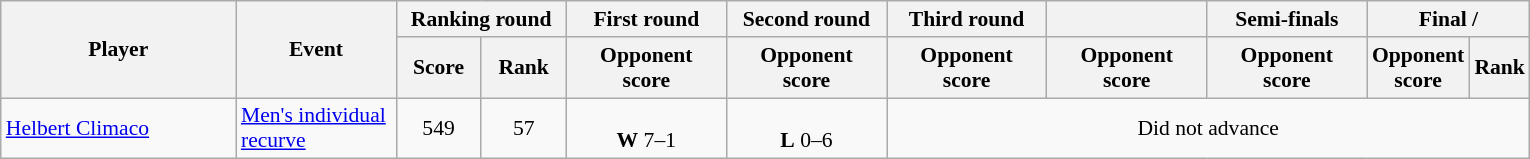<table class="wikitable" style="font-size:90%; text-align:center">
<tr>
<th rowspan="2" width="150">Player</th>
<th rowspan="2" width="100">Event</th>
<th colspan="2">Ranking round</th>
<th width="100">First round</th>
<th width="100">Second round</th>
<th width="100">Third round</th>
<th width="100"></th>
<th width="100">Semi-finals</th>
<th colspan="2" width="100">Final / </th>
</tr>
<tr>
<th width="50">Score</th>
<th width="50">Rank</th>
<th>Opponent<br>score</th>
<th>Opponent<br>score</th>
<th>Opponent<br>score</th>
<th>Opponent<br>score</th>
<th>Opponent<br>score</th>
<th>Opponent<br>score</th>
<th>Rank</th>
</tr>
<tr>
<td align="left"><a href='#'>Helbert Climaco</a></td>
<td align="left"><a href='#'>Men's individual recurve</a></td>
<td>549</td>
<td>57</td>
<td><br><strong>W</strong> 7–1</td>
<td><br><strong>L</strong> 0–6</td>
<td colspan="5">Did not advance</td>
</tr>
</table>
